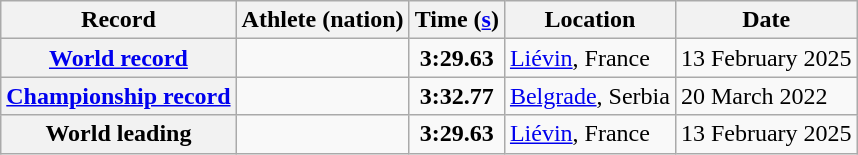<table class="wikitable">
<tr>
<th scope="col">Record</th>
<th scope="col">Athlete (nation)</th>
<th scope="col">Time (<a href='#'>s</a>)</th>
<th scope="col">Location</th>
<th scope="col">Date</th>
</tr>
<tr>
<th scope="row"><a href='#'>World record</a></th>
<td></td>
<td align="center"><strong>3:29.63</strong></td>
<td><a href='#'>Liévin</a>, France</td>
<td>13 February 2025</td>
</tr>
<tr>
<th scope="row"><a href='#'>Championship record</a></th>
<td></td>
<td align="center"><strong>3:32.77</strong></td>
<td><a href='#'>Belgrade</a>, Serbia</td>
<td>20 March 2022</td>
</tr>
<tr>
<th scope="row">World leading</th>
<td></td>
<td align="center"><strong>3:29.63</strong></td>
<td><a href='#'>Liévin</a>, France</td>
<td>13 February 2025</td>
</tr>
</table>
